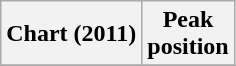<table class="wikitable plainrowheaders" style="text-align:center">
<tr>
<th scope="col">Chart (2011)</th>
<th scope="col">Peak<br>position</th>
</tr>
<tr>
</tr>
</table>
